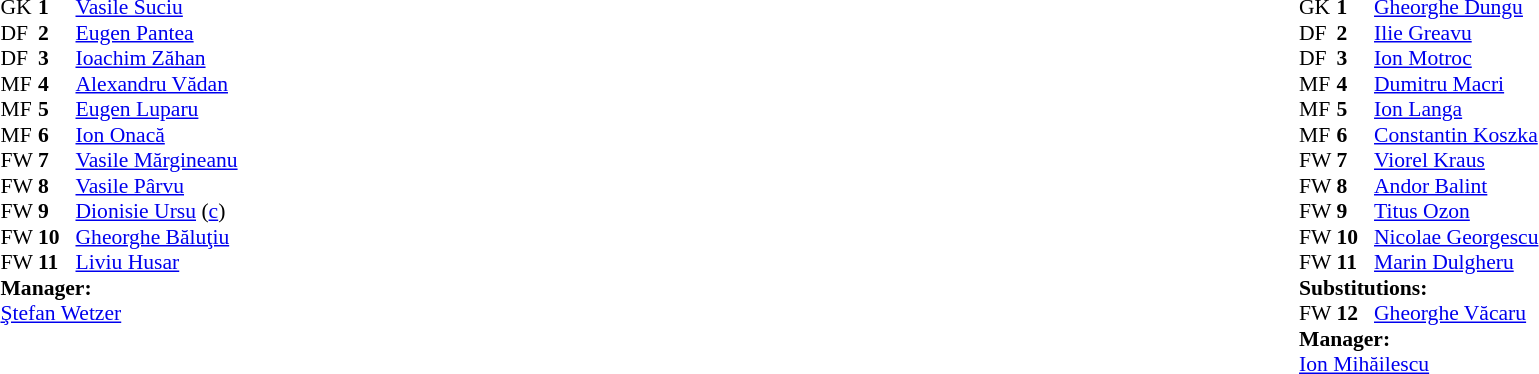<table style="width:100%;">
<tr>
<td style="vertical-align:top; width:50%;"><br><table style="font-size: 90%" cellspacing="0" cellpadding="0">
<tr>
<th width=25></th>
<th width=25></th>
</tr>
<tr>
<td>GK</td>
<td><strong>1</strong></td>
<td> <a href='#'>Vasile Suciu</a></td>
</tr>
<tr>
<td>DF</td>
<td><strong>2</strong></td>
<td> <a href='#'>Eugen Pantea</a></td>
</tr>
<tr>
<td>DF</td>
<td><strong>3</strong></td>
<td> <a href='#'>Ioachim Zăhan</a></td>
</tr>
<tr>
<td>MF</td>
<td><strong>4</strong></td>
<td> <a href='#'>Alexandru Vădan</a></td>
</tr>
<tr>
<td>MF</td>
<td><strong>5</strong></td>
<td> <a href='#'>Eugen Luparu</a></td>
</tr>
<tr>
<td>MF</td>
<td><strong>6</strong></td>
<td> <a href='#'>Ion Onacă</a></td>
</tr>
<tr>
<td>FW</td>
<td><strong>7</strong></td>
<td> <a href='#'>Vasile Mărgineanu</a></td>
</tr>
<tr>
<td>FW</td>
<td><strong>8</strong></td>
<td> <a href='#'>Vasile Pârvu</a></td>
</tr>
<tr>
<td>FW</td>
<td><strong>9</strong></td>
<td> <a href='#'>Dionisie Ursu</a> (<a href='#'>c</a>)</td>
</tr>
<tr>
<td>FW</td>
<td><strong>10</strong></td>
<td> <a href='#'>Gheorghe Băluţiu</a></td>
</tr>
<tr>
<td>FW</td>
<td><strong>11</strong></td>
<td> <a href='#'>Liviu Husar</a></td>
</tr>
<tr>
<td colspan=3><strong>Manager:</strong></td>
</tr>
<tr>
<td colspan=4> <a href='#'>Ştefan Wetzer</a></td>
</tr>
</table>
</td>
<td valign="top"></td>
<td style="vertical-align:top; width:50%;"><br><table cellspacing="0" cellpadding="0" style="font-size:90%; margin:auto;">
<tr>
<th width=25></th>
<th width=25></th>
</tr>
<tr>
<td>GK</td>
<td><strong>1</strong></td>
<td> <a href='#'>Gheorghe Dungu</a></td>
</tr>
<tr>
<td>DF</td>
<td><strong>2</strong></td>
<td> <a href='#'>Ilie Greavu</a></td>
</tr>
<tr>
<td>DF</td>
<td><strong>3</strong></td>
<td> <a href='#'>Ion Motroc</a></td>
</tr>
<tr>
<td>MF</td>
<td><strong>4</strong></td>
<td> <a href='#'>Dumitru Macri</a> </td>
</tr>
<tr>
<td>MF</td>
<td><strong>5</strong></td>
<td> <a href='#'>Ion Langa</a></td>
</tr>
<tr>
<td>MF</td>
<td><strong>6</strong></td>
<td> <a href='#'>Constantin Koszka</a></td>
</tr>
<tr>
<td>FW</td>
<td><strong>7</strong></td>
<td> <a href='#'>Viorel Kraus</a></td>
</tr>
<tr>
<td>FW</td>
<td><strong>8</strong></td>
<td> <a href='#'>Andor Balint</a></td>
</tr>
<tr>
<td>FW</td>
<td><strong>9</strong></td>
<td> <a href='#'>Titus Ozon</a></td>
</tr>
<tr>
<td>FW</td>
<td><strong>10</strong></td>
<td> <a href='#'>Nicolae Georgescu</a></td>
</tr>
<tr>
<td>FW</td>
<td><strong>11</strong></td>
<td> <a href='#'>Marin Dulgheru</a> </td>
</tr>
<tr>
<td colspan=3><strong>Substitutions:</strong></td>
</tr>
<tr>
<td>FW</td>
<td><strong>12</strong></td>
<td> <a href='#'>Gheorghe Văcaru</a> </td>
</tr>
<tr>
<td colspan=3><strong>Manager:</strong></td>
</tr>
<tr>
<td colspan=4> <a href='#'>Ion Mihăilescu</a></td>
</tr>
</table>
</td>
</tr>
</table>
